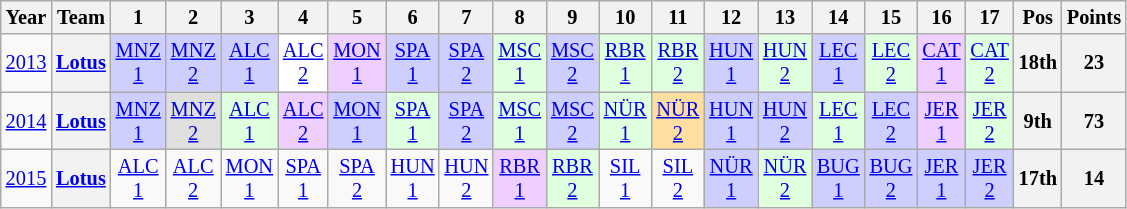<table class="wikitable" style="text-align:center; font-size:85%">
<tr>
<th>Year</th>
<th>Team</th>
<th>1</th>
<th>2</th>
<th>3</th>
<th>4</th>
<th>5</th>
<th>6</th>
<th>7</th>
<th>8</th>
<th>9</th>
<th>10</th>
<th>11</th>
<th>12</th>
<th>13</th>
<th>14</th>
<th>15</th>
<th>16</th>
<th>17</th>
<th>Pos</th>
<th>Points</th>
</tr>
<tr>
<td><a href='#'>2013</a></td>
<th><a href='#'>Lotus</a></th>
<td style="background:#cfcfff;"><a href='#'>MNZ<br>1</a><br></td>
<td style="background:#cfcfff;"><a href='#'>MNZ<br>2</a><br></td>
<td style="background:#cfcfff;"><a href='#'>ALC<br>1</a><br></td>
<td style="background:#fff;"><a href='#'>ALC<br>2</a><br></td>
<td style="background:#efcfff;"><a href='#'>MON<br>1</a><br></td>
<td style="background:#cfcfff;"><a href='#'>SPA<br>1</a><br></td>
<td style="background:#cfcfff;"><a href='#'>SPA<br>2</a><br></td>
<td style="background:#dfffdf;"><a href='#'>MSC<br>1</a><br></td>
<td style="background:#cfcfff;"><a href='#'>MSC<br>2</a><br></td>
<td style="background:#dfffdf;"><a href='#'>RBR<br>1</a><br></td>
<td style="background:#dfffdf;"><a href='#'>RBR<br>2</a><br></td>
<td style="background:#cfcfff;"><a href='#'>HUN<br>1</a><br></td>
<td style="background:#dfffdf;"><a href='#'>HUN<br>2</a><br></td>
<td style="background:#cfcfff;"><a href='#'>LEC<br>1</a><br></td>
<td style="background:#dfffdf;"><a href='#'>LEC<br>2</a><br></td>
<td style="background:#efcfff;"><a href='#'>CAT<br>1</a><br></td>
<td style="background:#dfffdf;"><a href='#'>CAT<br>2</a><br></td>
<th>18th</th>
<th>23</th>
</tr>
<tr>
<td><a href='#'>2014</a></td>
<th><a href='#'>Lotus</a></th>
<td style="background:#CFCFFF;"><a href='#'>MNZ<br>1</a><br></td>
<td style="background:#DFDFDF;"><a href='#'>MNZ<br>2</a><br></td>
<td style="background:#DFFFDF;"><a href='#'>ALC<br>1</a><br></td>
<td style="background:#EFCFFF;"><a href='#'>ALC<br>2</a><br></td>
<td style="background:#CFCFFF;"><a href='#'>MON<br>1</a><br></td>
<td style="background:#DFFFDF;"><a href='#'>SPA<br>1</a><br></td>
<td style="background:#CFCFFF;"><a href='#'>SPA<br>2</a><br></td>
<td style="background:#DFFFDF;"><a href='#'>MSC<br>1</a><br></td>
<td style="background:#CFCFFF;"><a href='#'>MSC<br>2</a><br></td>
<td style="background:#DFFFDF;"><a href='#'>NÜR<br>1</a><br></td>
<td style="background:#FFDF9F;"><a href='#'>NÜR<br>2</a><br></td>
<td style="background:#CFCFFF;"><a href='#'>HUN<br>1</a><br></td>
<td style="background:#CFCFFF;"><a href='#'>HUN<br>2</a><br></td>
<td style="background:#DFFFDF;"><a href='#'>LEC<br>1</a><br></td>
<td style="background:#CFCFFF;"><a href='#'>LEC<br>2</a><br></td>
<td style="background:#EFCFFF;"><a href='#'>JER<br>1</a><br></td>
<td style="background:#DFFFDF;"><a href='#'>JER<br>2</a><br></td>
<th>9th</th>
<th>73</th>
</tr>
<tr>
<td><a href='#'>2015</a></td>
<th><a href='#'>Lotus</a></th>
<td><a href='#'>ALC<br>1</a></td>
<td><a href='#'>ALC<br>2</a></td>
<td><a href='#'>MON<br>1</a></td>
<td><a href='#'>SPA<br>1</a></td>
<td><a href='#'>SPA<br>2</a></td>
<td><a href='#'>HUN<br>1</a></td>
<td><a href='#'>HUN<br>2</a></td>
<td style="background:#EFCFFF;"><a href='#'>RBR<br>1</a><br></td>
<td style="background:#DFFFDF;"><a href='#'>RBR<br>2</a><br></td>
<td><a href='#'>SIL<br>1</a></td>
<td><a href='#'>SIL<br>2</a></td>
<td style="background:#CFCFFF;"><a href='#'>NÜR<br>1</a><br></td>
<td style="background:#DFFFDF;"><a href='#'>NÜR<br>2</a><br></td>
<td style="background:#CFCFFF;"><a href='#'>BUG<br>1</a><br></td>
<td style="background:#CFCFFF;"><a href='#'>BUG<br>2</a><br></td>
<td style="background:#CFCFFF;"><a href='#'>JER<br>1</a><br></td>
<td style="background:#CFCFFF;"><a href='#'>JER<br>2</a><br></td>
<th>17th</th>
<th>14</th>
</tr>
</table>
